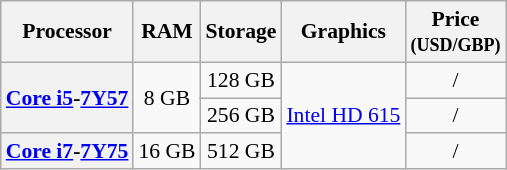<table class="wikitable sortable" style="font-size:90%;text-align:center;">
<tr>
<th>Processor</th>
<th>RAM</th>
<th>Storage</th>
<th>Graphics</th>
<th>Price<br><small>(USD/GBP)</small></th>
</tr>
<tr>
<th rowspan=2><a href='#'>Core i5</a>-<a href='#'>7Y57</a></th>
<td rowspan=2>8 GB</td>
<td>128 GB</td>
<td rowspan=3><a href='#'>Intel HD 615</a></td>
<td> / </td>
</tr>
<tr>
<td>256 GB</td>
<td> / </td>
</tr>
<tr>
<th rowspan=2><a href='#'>Core i7</a>-<a href='#'>7Y75</a></th>
<td>16 GB</td>
<td>512 GB</td>
<td> / </td>
</tr>
</table>
